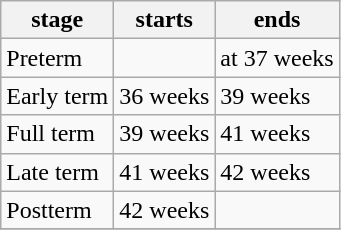<table class="wikitable floatright">
<tr>
<th>stage</th>
<th>starts</th>
<th>ends</th>
</tr>
<tr>
<td>Preterm</td>
<td></td>
<td>at 37 weeks</td>
</tr>
<tr>
<td>Early term</td>
<td>36 weeks</td>
<td>39 weeks</td>
</tr>
<tr>
<td>Full term</td>
<td>39 weeks</td>
<td>41 weeks</td>
</tr>
<tr>
<td>Late term</td>
<td>41 weeks</td>
<td>42 weeks</td>
</tr>
<tr>
<td>Postterm</td>
<td>42 weeks</td>
<td></td>
</tr>
<tr>
</tr>
</table>
